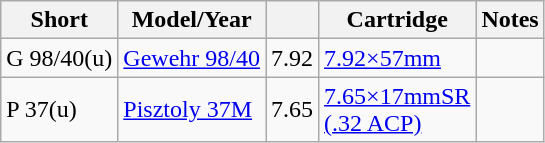<table border="1" class="wikitable sortable">
<tr>
<th>Short<br></th>
<th>Model/Year</th>
<th><br></th>
<th>Cartridge</th>
<th>Notes</th>
</tr>
<tr>
<td>G 98/40(u)</td>
<td><a href='#'>Gewehr 98/40</a></td>
<td>7.92</td>
<td><a href='#'>7.92×57mm</a></td>
<td></td>
</tr>
<tr>
<td>P 37(u)</td>
<td><a href='#'>Pisztoly 37M</a></td>
<td>7.65</td>
<td><a href='#'>7.65×17mmSR<br>(.32 ACP)</a></td>
<td></td>
</tr>
</table>
